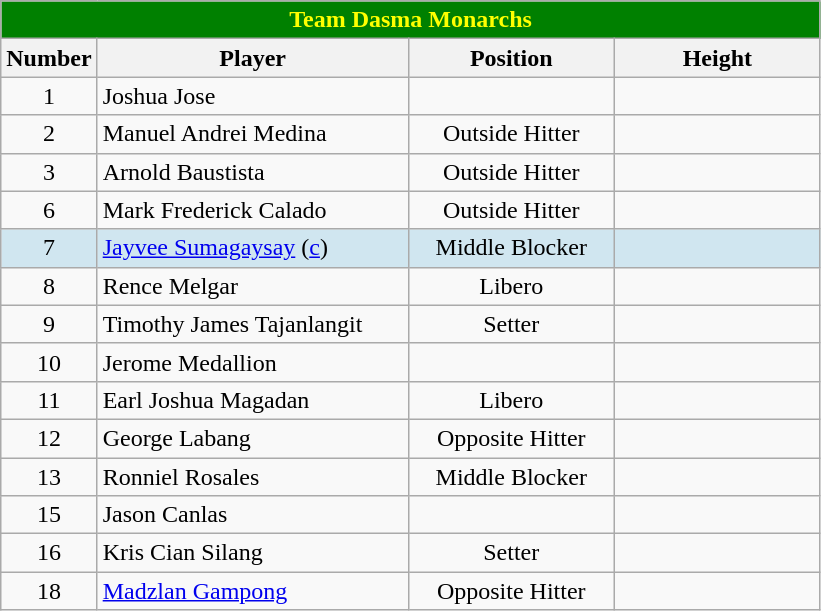<table class="wikitable sortable" style="text-align:center;">
<tr>
<th colspan="5" style= "background: #008000; color: yellow; text-align: center"><strong>Team Dasma Monarchs</strong></th>
</tr>
<tr>
<th width=3px>Number</th>
<th width=200px>Player</th>
<th width=130px>Position</th>
<th width=130px>Height</th>
</tr>
<tr>
<td>1</td>
<td style="text-align: left">Joshua Jose</td>
<td></td>
<td></td>
</tr>
<tr>
<td>2</td>
<td style="text-align: left">Manuel Andrei Medina</td>
<td>Outside Hitter</td>
<td></td>
</tr>
<tr>
<td>3</td>
<td style="text-align: left">Arnold Baustista</td>
<td>Outside Hitter</td>
<td></td>
</tr>
<tr>
<td>6</td>
<td style="text-align: left">Mark Frederick Calado</td>
<td>Outside Hitter</td>
<td></td>
</tr>
<tr bgcolor=#D0E6F>
<td>7</td>
<td style="text-align: left"><a href='#'>Jayvee Sumagaysay</a> (<a href='#'>c</a>)</td>
<td>Middle Blocker</td>
<td></td>
</tr>
<tr>
<td>8</td>
<td style="text-align: left">Rence Melgar</td>
<td>Libero</td>
<td></td>
</tr>
<tr>
<td>9</td>
<td style="text-align: left">Timothy James Tajanlangit</td>
<td>Setter</td>
<td></td>
</tr>
<tr>
<td>10</td>
<td style="text-align: left">Jerome Medallion</td>
<td></td>
<td></td>
</tr>
<tr>
<td>11</td>
<td style="text-align: left">Earl Joshua Magadan</td>
<td>Libero</td>
<td></td>
</tr>
<tr>
<td>12</td>
<td style="text-align: left">George Labang</td>
<td>Opposite Hitter</td>
<td></td>
</tr>
<tr>
<td>13</td>
<td style="text-align: left">Ronniel Rosales</td>
<td>Middle Blocker</td>
<td></td>
</tr>
<tr>
<td>15</td>
<td style="text-align: left">Jason Canlas</td>
<td></td>
<td></td>
</tr>
<tr>
<td>16</td>
<td style="text-align: left">Kris Cian Silang</td>
<td>Setter</td>
<td></td>
</tr>
<tr>
<td>18</td>
<td style="text-align: left"><a href='#'>Madzlan Gampong</a></td>
<td>Opposite Hitter</td>
<td></td>
</tr>
</table>
